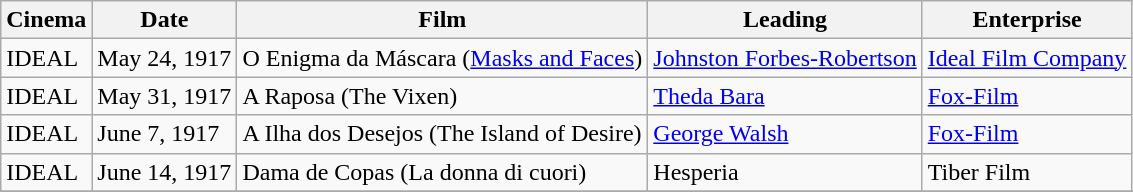<table class="wikitable">
<tr>
<th>Cinema</th>
<th>Date</th>
<th>Film</th>
<th>Leading</th>
<th>Enterprise</th>
</tr>
<tr>
<td>IDEAL</td>
<td>May 24, 1917</td>
<td>O Enigma da Máscara (<a href='#'>Masks and Faces</a>)</td>
<td><a href='#'>Johnston Forbes-Robertson</a></td>
<td><a href='#'>Ideal Film Company</a></td>
</tr>
<tr>
<td>IDEAL</td>
<td>May 31, 1917</td>
<td>A Raposa (The Vixen)</td>
<td><a href='#'>Theda Bara</a></td>
<td><a href='#'>Fox-Film</a></td>
</tr>
<tr>
<td>IDEAL</td>
<td>June 7, 1917</td>
<td>A Ilha dos Desejos (The Island of Desire)</td>
<td><a href='#'>George Walsh</a></td>
<td><a href='#'>Fox-Film</a></td>
</tr>
<tr>
<td>IDEAL</td>
<td>June 14, 1917</td>
<td>Dama de Copas (La donna di cuori)</td>
<td>Hesperia</td>
<td>Tiber Film</td>
</tr>
<tr>
</tr>
</table>
